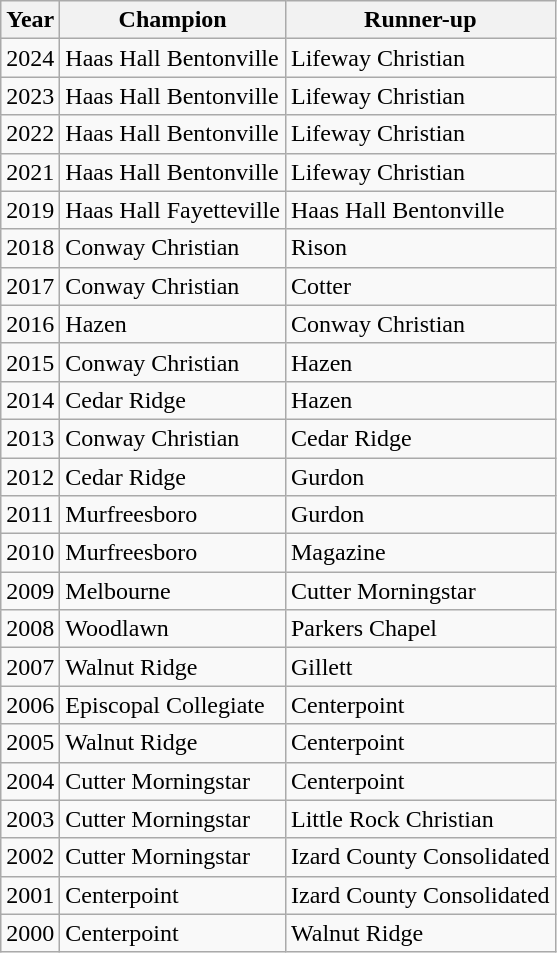<table class="wikitable sortable">
<tr>
<th>Year</th>
<th>Champion</th>
<th>Runner-up</th>
</tr>
<tr>
<td>2024</td>
<td>Haas Hall Bentonville</td>
<td>Lifeway Christian</td>
</tr>
<tr>
<td>2023</td>
<td>Haas Hall Bentonville</td>
<td>Lifeway Christian</td>
</tr>
<tr>
<td>2022</td>
<td>Haas Hall Bentonville</td>
<td>Lifeway Christian</td>
</tr>
<tr>
<td>2021</td>
<td>Haas Hall Bentonville</td>
<td>Lifeway Christian</td>
</tr>
<tr>
<td>2019</td>
<td>Haas Hall Fayetteville</td>
<td>Haas Hall Bentonville</td>
</tr>
<tr>
<td>2018</td>
<td>Conway Christian</td>
<td>Rison</td>
</tr>
<tr>
<td>2017</td>
<td>Conway Christian</td>
<td>Cotter</td>
</tr>
<tr>
<td>2016</td>
<td>Hazen</td>
<td>Conway Christian</td>
</tr>
<tr>
<td>2015</td>
<td>Conway Christian</td>
<td>Hazen</td>
</tr>
<tr>
<td>2014</td>
<td>Cedar Ridge</td>
<td>Hazen</td>
</tr>
<tr>
<td>2013</td>
<td>Conway Christian</td>
<td>Cedar Ridge</td>
</tr>
<tr>
<td>2012</td>
<td>Cedar Ridge</td>
<td>Gurdon</td>
</tr>
<tr>
<td>2011</td>
<td>Murfreesboro</td>
<td>Gurdon</td>
</tr>
<tr>
<td>2010</td>
<td>Murfreesboro</td>
<td>Magazine</td>
</tr>
<tr>
<td>2009</td>
<td>Melbourne</td>
<td>Cutter Morningstar</td>
</tr>
<tr>
<td>2008</td>
<td>Woodlawn</td>
<td>Parkers Chapel</td>
</tr>
<tr>
<td>2007</td>
<td>Walnut Ridge</td>
<td>Gillett</td>
</tr>
<tr>
<td>2006</td>
<td>Episcopal Collegiate</td>
<td>Centerpoint</td>
</tr>
<tr>
<td>2005</td>
<td>Walnut Ridge</td>
<td>Centerpoint</td>
</tr>
<tr>
<td>2004</td>
<td>Cutter Morningstar</td>
<td>Centerpoint</td>
</tr>
<tr>
<td>2003</td>
<td>Cutter Morningstar</td>
<td>Little Rock Christian</td>
</tr>
<tr>
<td>2002</td>
<td>Cutter Morningstar</td>
<td>Izard County Consolidated</td>
</tr>
<tr>
<td>2001</td>
<td>Centerpoint</td>
<td>Izard County Consolidated</td>
</tr>
<tr>
<td>2000</td>
<td>Centerpoint</td>
<td>Walnut Ridge</td>
</tr>
</table>
